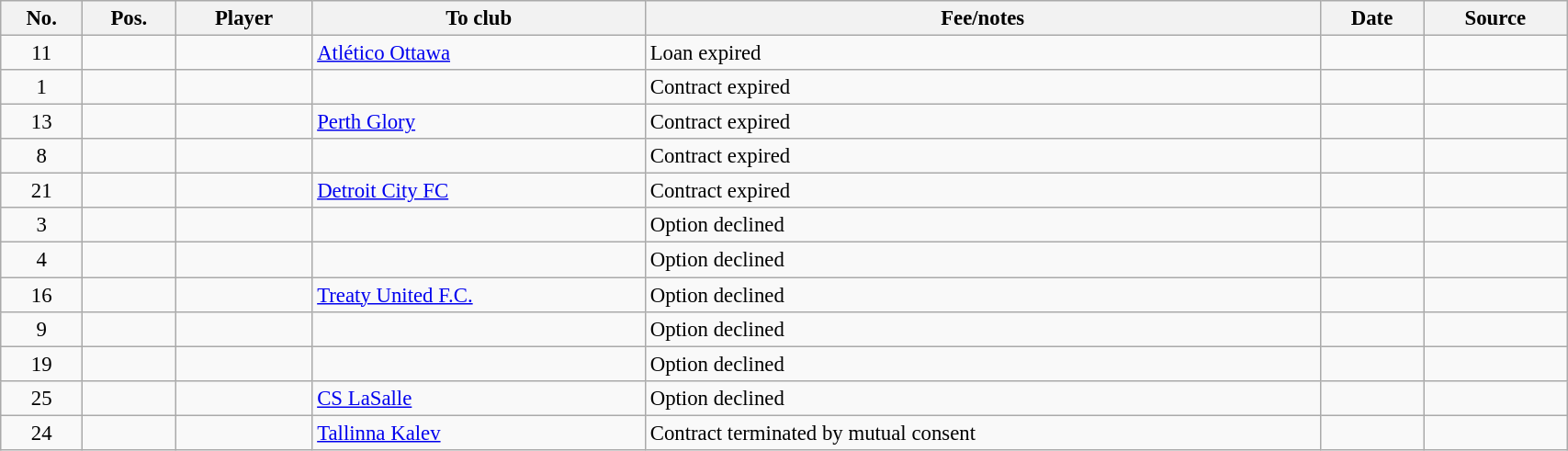<table class="wikitable sortable" style="width:90%; font-size:95%;">
<tr>
<th>No.</th>
<th>Pos.</th>
<th>Player</th>
<th>To club</th>
<th>Fee/notes</th>
<th>Date</th>
<th>Source</th>
</tr>
<tr>
<td align=center>11</td>
<td align=center></td>
<td></td>
<td> <a href='#'>Atlético Ottawa</a></td>
<td>Loan expired</td>
<td></td>
<td></td>
</tr>
<tr>
<td align=center>1</td>
<td align=center></td>
<td></td>
<td></td>
<td>Contract expired</td>
<td></td>
<td></td>
</tr>
<tr>
<td align=center>13</td>
<td align=center></td>
<td></td>
<td> <a href='#'>Perth Glory</a></td>
<td>Contract expired</td>
<td></td>
<td></td>
</tr>
<tr>
<td align=center>8</td>
<td align=center></td>
<td></td>
<td></td>
<td>Contract expired</td>
<td></td>
<td></td>
</tr>
<tr>
<td align=center>21</td>
<td align=center></td>
<td></td>
<td> <a href='#'>Detroit City FC</a></td>
<td>Contract expired</td>
<td></td>
<td></td>
</tr>
<tr>
<td align=center>3</td>
<td align=center></td>
<td></td>
<td></td>
<td>Option declined</td>
<td></td>
<td></td>
</tr>
<tr>
<td align=center>4</td>
<td align=center></td>
<td></td>
<td></td>
<td>Option declined</td>
<td></td>
<td></td>
</tr>
<tr>
<td align=center>16</td>
<td align=center></td>
<td></td>
<td> <a href='#'>Treaty United F.C.</a></td>
<td>Option declined</td>
<td></td>
<td></td>
</tr>
<tr>
<td align=center>9</td>
<td align=center></td>
<td></td>
<td></td>
<td>Option declined</td>
<td></td>
<td></td>
</tr>
<tr>
<td align=center>19</td>
<td align=center></td>
<td></td>
<td></td>
<td>Option declined</td>
<td></td>
<td></td>
</tr>
<tr>
<td align=center>25</td>
<td align=center></td>
<td></td>
<td> <a href='#'>CS LaSalle</a></td>
<td>Option declined</td>
<td></td>
<td></td>
</tr>
<tr>
<td align=center>24</td>
<td align=center></td>
<td></td>
<td> <a href='#'>Tallinna Kalev</a></td>
<td>Contract terminated by mutual consent</td>
<td></td>
<td></td>
</tr>
</table>
